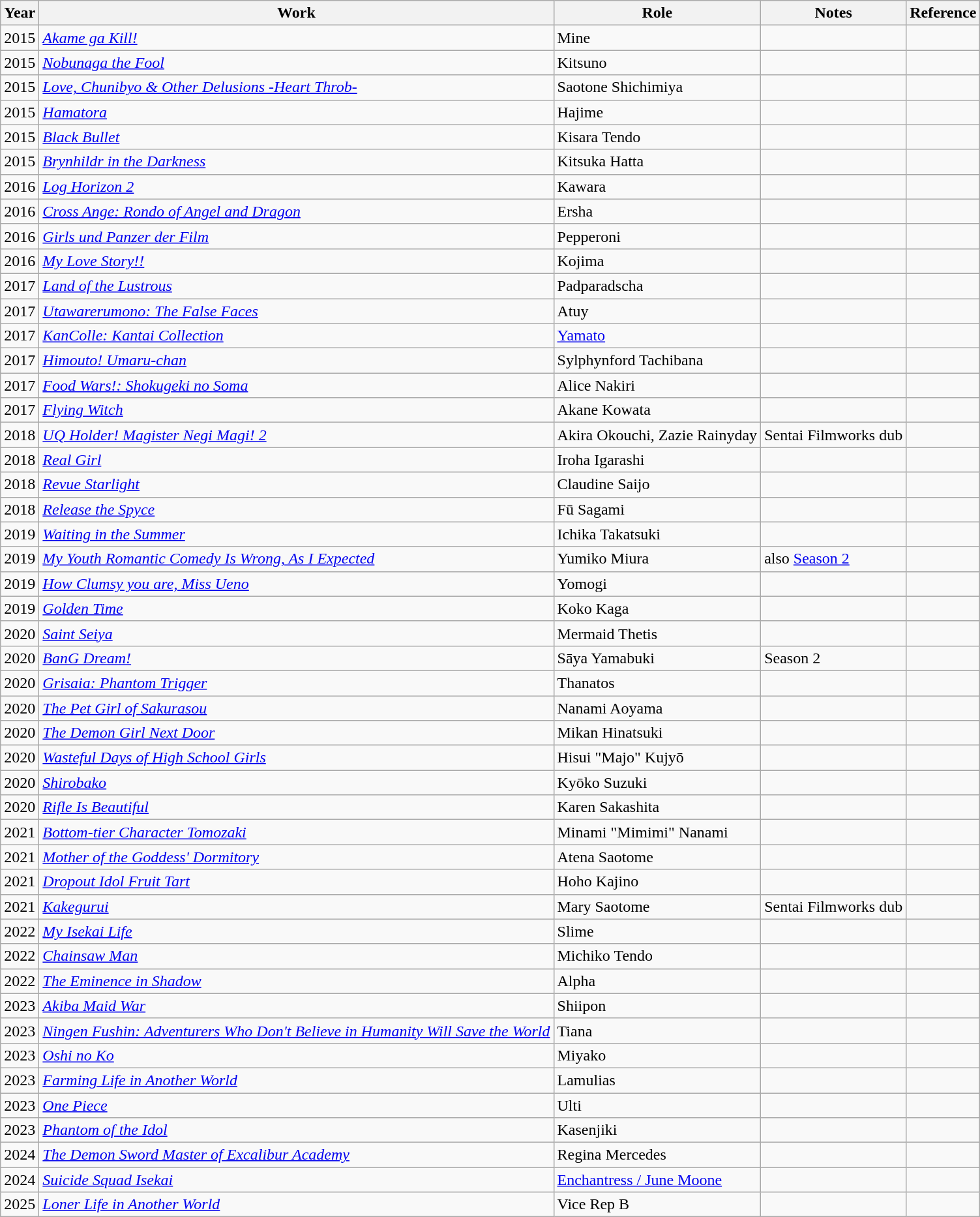<table class="wikitable">
<tr>
<th>Year</th>
<th>Work</th>
<th>Role</th>
<th>Notes</th>
<th>Reference</th>
</tr>
<tr>
<td>2015</td>
<td><em><a href='#'>Akame ga Kill!</a></em></td>
<td>Mine</td>
<td></td>
<td></td>
</tr>
<tr>
<td>2015</td>
<td><em><a href='#'>Nobunaga the Fool</a></em></td>
<td>Kitsuno</td>
<td></td>
<td></td>
</tr>
<tr>
<td>2015</td>
<td><em><a href='#'>Love, Chunibyo & Other Delusions -Heart Throb-</a></em></td>
<td>Saotone Shichimiya</td>
<td></td>
<td></td>
</tr>
<tr>
<td>2015</td>
<td><em><a href='#'>Hamatora</a></em></td>
<td>Hajime</td>
<td></td>
<td></td>
</tr>
<tr>
<td>2015</td>
<td><em><a href='#'>Black Bullet</a></em></td>
<td>Kisara Tendo</td>
<td></td>
<td></td>
</tr>
<tr>
<td>2015</td>
<td><em><a href='#'>Brynhildr in the Darkness</a></em></td>
<td>Kitsuka Hatta</td>
<td></td>
<td></td>
</tr>
<tr>
<td>2016</td>
<td><em><a href='#'>Log Horizon 2</a></em></td>
<td>Kawara</td>
<td></td>
<td></td>
</tr>
<tr>
<td>2016</td>
<td><em><a href='#'>Cross Ange: Rondo of Angel and Dragon</a></em></td>
<td>Ersha</td>
<td></td>
<td></td>
</tr>
<tr>
<td>2016</td>
<td><em><a href='#'>Girls und Panzer der Film</a></em></td>
<td>Pepperoni</td>
<td></td>
<td></td>
</tr>
<tr>
<td>2016</td>
<td><em><a href='#'>My Love Story!!</a></em></td>
<td>Kojima</td>
<td></td>
<td></td>
</tr>
<tr>
<td>2017</td>
<td><em><a href='#'>Land of the Lustrous</a></em></td>
<td>Padparadscha</td>
<td></td>
<td></td>
</tr>
<tr>
<td>2017</td>
<td><em><a href='#'>Utawarerumono: The False Faces</a></em></td>
<td>Atuy</td>
<td></td>
<td></td>
</tr>
<tr>
<td>2017</td>
<td><em><a href='#'>KanColle: Kantai Collection</a></em></td>
<td><a href='#'>Yamato</a></td>
<td></td>
<td></td>
</tr>
<tr>
<td>2017</td>
<td><em><a href='#'>Himouto! Umaru-chan</a></em></td>
<td>Sylphynford Tachibana</td>
<td></td>
<td></td>
</tr>
<tr>
<td>2017</td>
<td><em><a href='#'>Food Wars!: Shokugeki no Soma</a></em></td>
<td>Alice Nakiri</td>
<td></td>
<td></td>
</tr>
<tr>
<td>2017</td>
<td><em><a href='#'>Flying Witch</a></em></td>
<td>Akane Kowata</td>
<td></td>
<td></td>
</tr>
<tr>
<td>2018</td>
<td><em><a href='#'>UQ Holder! Magister Negi Magi! 2</a></em></td>
<td>Akira Okouchi, Zazie Rainyday</td>
<td>Sentai Filmworks dub</td>
<td></td>
</tr>
<tr>
<td>2018</td>
<td><em><a href='#'>Real Girl</a></em></td>
<td>Iroha Igarashi</td>
<td></td>
<td></td>
</tr>
<tr>
<td>2018</td>
<td><em><a href='#'>Revue Starlight</a></em></td>
<td>Claudine Saijo</td>
<td></td>
<td></td>
</tr>
<tr>
<td>2018</td>
<td><em><a href='#'>Release the Spyce</a></em></td>
<td>Fū Sagami</td>
<td></td>
<td></td>
</tr>
<tr>
<td>2019</td>
<td><em><a href='#'>Waiting in the Summer</a></em></td>
<td>Ichika Takatsuki</td>
<td></td>
<td></td>
</tr>
<tr>
<td>2019</td>
<td><em><a href='#'>My Youth Romantic Comedy Is Wrong, As I Expected</a></em></td>
<td>Yumiko Miura</td>
<td>also <a href='#'>Season 2</a></td>
<td></td>
</tr>
<tr>
<td>2019</td>
<td><em><a href='#'>How Clumsy you are, Miss Ueno</a></em></td>
<td>Yomogi</td>
<td></td>
<td></td>
</tr>
<tr>
<td>2019</td>
<td><em><a href='#'>Golden Time</a></em></td>
<td>Koko Kaga</td>
<td></td>
<td></td>
</tr>
<tr>
<td>2020</td>
<td><em><a href='#'>Saint Seiya</a></em></td>
<td>Mermaid Thetis</td>
<td></td>
<td></td>
</tr>
<tr>
<td>2020</td>
<td><em><a href='#'>BanG Dream!</a></em></td>
<td>Sāya Yamabuki</td>
<td>Season 2</td>
<td></td>
</tr>
<tr>
<td>2020</td>
<td><em><a href='#'>Grisaia: Phantom Trigger</a></em></td>
<td>Thanatos</td>
<td></td>
<td></td>
</tr>
<tr>
<td>2020</td>
<td><em><a href='#'>The Pet Girl of Sakurasou</a></em></td>
<td>Nanami Aoyama</td>
<td></td>
<td></td>
</tr>
<tr>
<td>2020</td>
<td><em><a href='#'>The Demon Girl Next Door</a></em></td>
<td>Mikan Hinatsuki</td>
<td></td>
<td></td>
</tr>
<tr>
<td>2020</td>
<td><em><a href='#'>Wasteful Days of High School Girls</a></em></td>
<td>Hisui "Majo" Kujyō</td>
<td></td>
<td></td>
</tr>
<tr>
<td>2020</td>
<td><em><a href='#'>Shirobako</a></em></td>
<td>Kyōko Suzuki</td>
<td></td>
<td></td>
</tr>
<tr>
<td>2020</td>
<td><em><a href='#'>Rifle Is Beautiful</a></em></td>
<td>Karen Sakashita</td>
<td></td>
<td></td>
</tr>
<tr>
<td>2021</td>
<td><em><a href='#'>Bottom-tier Character Tomozaki</a></em></td>
<td>Minami "Mimimi" Nanami</td>
<td></td>
<td></td>
</tr>
<tr>
<td>2021</td>
<td><em><a href='#'>Mother of the Goddess' Dormitory</a></em></td>
<td>Atena Saotome</td>
<td></td>
<td></td>
</tr>
<tr>
<td>2021</td>
<td><em><a href='#'>Dropout Idol Fruit Tart</a></em></td>
<td>Hoho Kajino</td>
<td></td>
<td></td>
</tr>
<tr>
<td>2021</td>
<td><em><a href='#'>Kakegurui</a></em></td>
<td>Mary Saotome</td>
<td>Sentai Filmworks dub</td>
<td></td>
</tr>
<tr>
<td>2022</td>
<td><em><a href='#'>My Isekai Life</a></em></td>
<td>Slime</td>
<td></td>
<td></td>
</tr>
<tr>
<td>2022</td>
<td><em><a href='#'>Chainsaw Man</a></em></td>
<td>Michiko Tendo</td>
<td></td>
<td></td>
</tr>
<tr>
<td>2022</td>
<td><em><a href='#'>The Eminence in Shadow</a></em></td>
<td>Alpha</td>
<td></td>
<td></td>
</tr>
<tr>
<td>2023</td>
<td><em><a href='#'>Akiba Maid War</a></em></td>
<td>Shiipon</td>
<td></td>
<td></td>
</tr>
<tr>
<td>2023</td>
<td><em><a href='#'>Ningen Fushin: Adventurers Who Don't Believe in Humanity Will Save the World</a></em></td>
<td>Tiana</td>
<td></td>
<td></td>
</tr>
<tr>
<td>2023</td>
<td><em><a href='#'>Oshi no Ko</a></em></td>
<td>Miyako</td>
<td></td>
<td></td>
</tr>
<tr>
<td>2023</td>
<td><em><a href='#'>Farming Life in Another World</a></em></td>
<td>Lamulias</td>
<td></td>
<td></td>
</tr>
<tr>
<td>2023</td>
<td><em><a href='#'>One Piece</a></em></td>
<td>Ulti</td>
<td></td>
<td></td>
</tr>
<tr>
<td>2023</td>
<td><em><a href='#'>Phantom of the Idol</a></em></td>
<td>Kasenjiki</td>
<td></td>
<td></td>
</tr>
<tr>
<td>2024</td>
<td><em><a href='#'>The Demon Sword Master of Excalibur Academy</a></em></td>
<td>Regina Mercedes</td>
<td></td>
<td></td>
</tr>
<tr>
<td>2024</td>
<td><em><a href='#'>Suicide Squad Isekai</a></em></td>
<td><a href='#'>Enchantress / June Moone</a></td>
<td></td>
<td></td>
</tr>
<tr>
<td>2025</td>
<td><em><a href='#'>Loner Life in Another World</a></em></td>
<td>Vice Rep B</td>
<td></td>
<td></td>
</tr>
</table>
